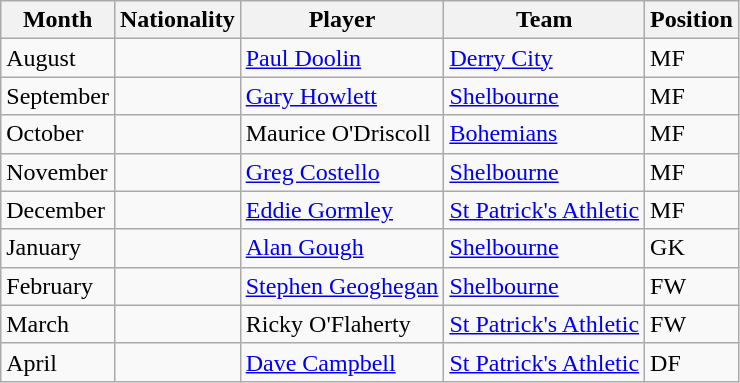<table class="wikitable sortable">
<tr>
<th>Month</th>
<th>Nationality</th>
<th>Player</th>
<th>Team</th>
<th>Position</th>
</tr>
<tr>
<td>August</td>
<td></td>
<td><a href='#'>Paul Doolin</a></td>
<td><a href='#'>Derry City</a></td>
<td>MF</td>
</tr>
<tr>
<td>September</td>
<td></td>
<td><a href='#'>Gary Howlett</a></td>
<td><a href='#'>Shelbourne</a></td>
<td>MF</td>
</tr>
<tr>
<td>October</td>
<td></td>
<td>Maurice O'Driscoll</td>
<td><a href='#'>Bohemians</a></td>
<td>MF</td>
</tr>
<tr>
<td>November</td>
<td></td>
<td><a href='#'>Greg Costello</a></td>
<td><a href='#'>Shelbourne</a></td>
<td>MF</td>
</tr>
<tr>
<td>December</td>
<td></td>
<td><a href='#'>Eddie Gormley</a></td>
<td><a href='#'>St Patrick's Athletic</a></td>
<td>MF</td>
</tr>
<tr>
<td>January</td>
<td></td>
<td><a href='#'>Alan Gough</a></td>
<td><a href='#'>Shelbourne</a></td>
<td>GK</td>
</tr>
<tr>
<td>February</td>
<td></td>
<td><a href='#'>Stephen Geoghegan</a></td>
<td><a href='#'>Shelbourne</a></td>
<td>FW</td>
</tr>
<tr>
<td>March</td>
<td></td>
<td>Ricky O'Flaherty</td>
<td><a href='#'>St Patrick's Athletic</a></td>
<td>FW</td>
</tr>
<tr>
<td>April</td>
<td></td>
<td><a href='#'>Dave Campbell</a></td>
<td><a href='#'>St Patrick's Athletic</a></td>
<td>DF</td>
</tr>
</table>
